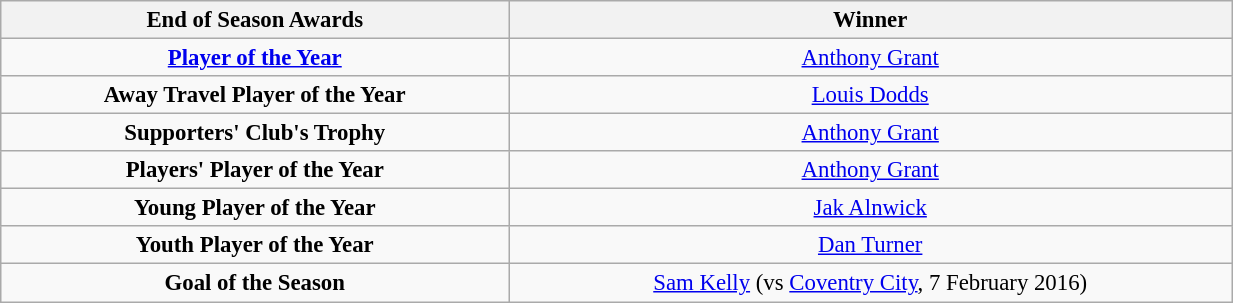<table class="wikitable" style="text-align:center; font-size:95%;width:65%; text-align:left">
<tr>
<th>End of Season Awards</th>
<th>Winner</th>
</tr>
<tr --->
<td align="center"><strong><a href='#'>Player of the Year</a></strong></td>
<td align="center"><a href='#'>Anthony Grant</a></td>
</tr>
<tr --->
<td align="center"><strong>Away Travel Player of the Year</strong></td>
<td align="center"><a href='#'>Louis Dodds</a></td>
</tr>
<tr --->
<td align="center"><strong>Supporters' Club's Trophy</strong></td>
<td align="center"><a href='#'>Anthony Grant</a></td>
</tr>
<tr --->
<td align="center"><strong>Players' Player of the Year</strong></td>
<td align="center"><a href='#'>Anthony Grant</a></td>
</tr>
<tr --->
<td align="center"><strong>Young Player of the Year</strong></td>
<td align="center"><a href='#'>Jak Alnwick</a></td>
</tr>
<tr --->
<td align="center"><strong>Youth Player of the Year</strong></td>
<td align="center"><a href='#'>Dan Turner</a></td>
</tr>
<tr --->
<td align="center"><strong>Goal of the Season</strong></td>
<td align="center"><a href='#'>Sam Kelly</a> (vs <a href='#'>Coventry City</a>, 7 February 2016)</td>
</tr>
</table>
